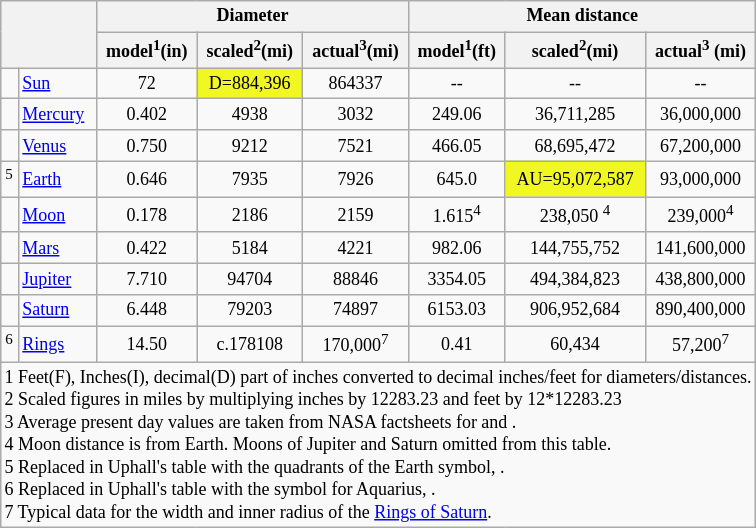<table class="wikitable" style="font-size: 75%; margin-left: auto; margin-right: auto; border: none;text-align:center;">
<tr>
<th scope="col" rowspan="2"  colspan="2"></th>
<th scope="col" colspan="3">Diameter</th>
<th scope="col" colspan="3">Mean distance</th>
</tr>
<tr>
<th scope="col">model<sup>1</sup>(in)</th>
<th scope="col">scaled<sup>2</sup>(mi)</th>
<th scope="col">actual<sup>3</sup>(mi)</th>
<th scope="col">model<sup>1</sup>(ft)</th>
<th scope="col">scaled<sup>2</sup>(mi)</th>
<th scope="col">actual<sup>3</sup> (mi)</th>
</tr>
<tr>
<td></td>
<td style="text-align: left;"><a href='#'>Sun</a></td>
<td>72</td>
<td style="background:#F0F722 ;">D=884,396</td>
<td>864337</td>
<td>--</td>
<td>--</td>
<td>--</td>
</tr>
<tr>
<td></td>
<td style="text-align: left;"><a href='#'>Mercury</a></td>
<td>0.402</td>
<td>4938</td>
<td>3032</td>
<td>249.06</td>
<td>36,711,285</td>
<td>36,000,000</td>
</tr>
<tr>
<td></td>
<td style="text-align: left;"><a href='#'>Venus</a></td>
<td>0.750</td>
<td>9212</td>
<td>7521</td>
<td>466.05</td>
<td>68,695,472</td>
<td>67,200,000</td>
</tr>
<tr>
<td><sup>5</sup></td>
<td style="text-align: left;"><a href='#'>Earth</a></td>
<td>0.646</td>
<td>7935</td>
<td>7926</td>
<td>645.0</td>
<td style="background:#F0F722 ;">AU=95,072,587</td>
<td>93,000,000</td>
</tr>
<tr>
<td></td>
<td style="text-align: left;"><a href='#'>Moon</a></td>
<td>0.178</td>
<td>2186</td>
<td>2159</td>
<td>1.615<sup>4</sup></td>
<td>238,050 <sup>4</sup></td>
<td>239,000<sup>4</sup></td>
</tr>
<tr>
<td></td>
<td style="text-align: left;"><a href='#'>Mars</a></td>
<td>0.422</td>
<td>5184</td>
<td>4221</td>
<td>982.06</td>
<td>144,755,752</td>
<td>141,600,000</td>
</tr>
<tr>
<td></td>
<td style="text-align: left;"><a href='#'>Jupiter</a></td>
<td>7.710</td>
<td>94704</td>
<td>88846</td>
<td>3354.05</td>
<td>494,384,823</td>
<td>438,800,000</td>
</tr>
<tr>
<td></td>
<td style="text-align: left;"><a href='#'>Saturn</a></td>
<td>6.448</td>
<td>79203</td>
<td>74897</td>
<td>6153.03</td>
<td>906,952,684</td>
<td>890,400,000</td>
</tr>
<tr>
<td><sup>6</sup></td>
<td style="text-align: left;"><a href='#'>Rings</a></td>
<td>14.50</td>
<td>c.178108</td>
<td>170,000<sup>7</sup></td>
<td>0.41</td>
<td>60,434</td>
<td>57,200<sup>7</sup></td>
</tr>
<tr>
<td scope="col" colspan="8"style="text-align: left;">1 Feet(F), Inches(I), decimal(D) part of inches  converted to decimal inches/feet for diameters/distances.<br>2 Scaled figures in miles by multiplying inches by 12283.23 and feet by 12*12283.23<br>3 Average present day values are taken from NASA factsheets for  and .<br>4 Moon distance is from Earth. Moons of Jupiter and Saturn omitted from this table.<br>5 Replaced in Uphall's table with the quadrants of the Earth symbol, .<br>6 Replaced in Uphall's table with the symbol for Aquarius, .<br>7 Typical data for the width and inner radius of the <a href='#'>Rings of Saturn</a>.</td>
</tr>
</table>
